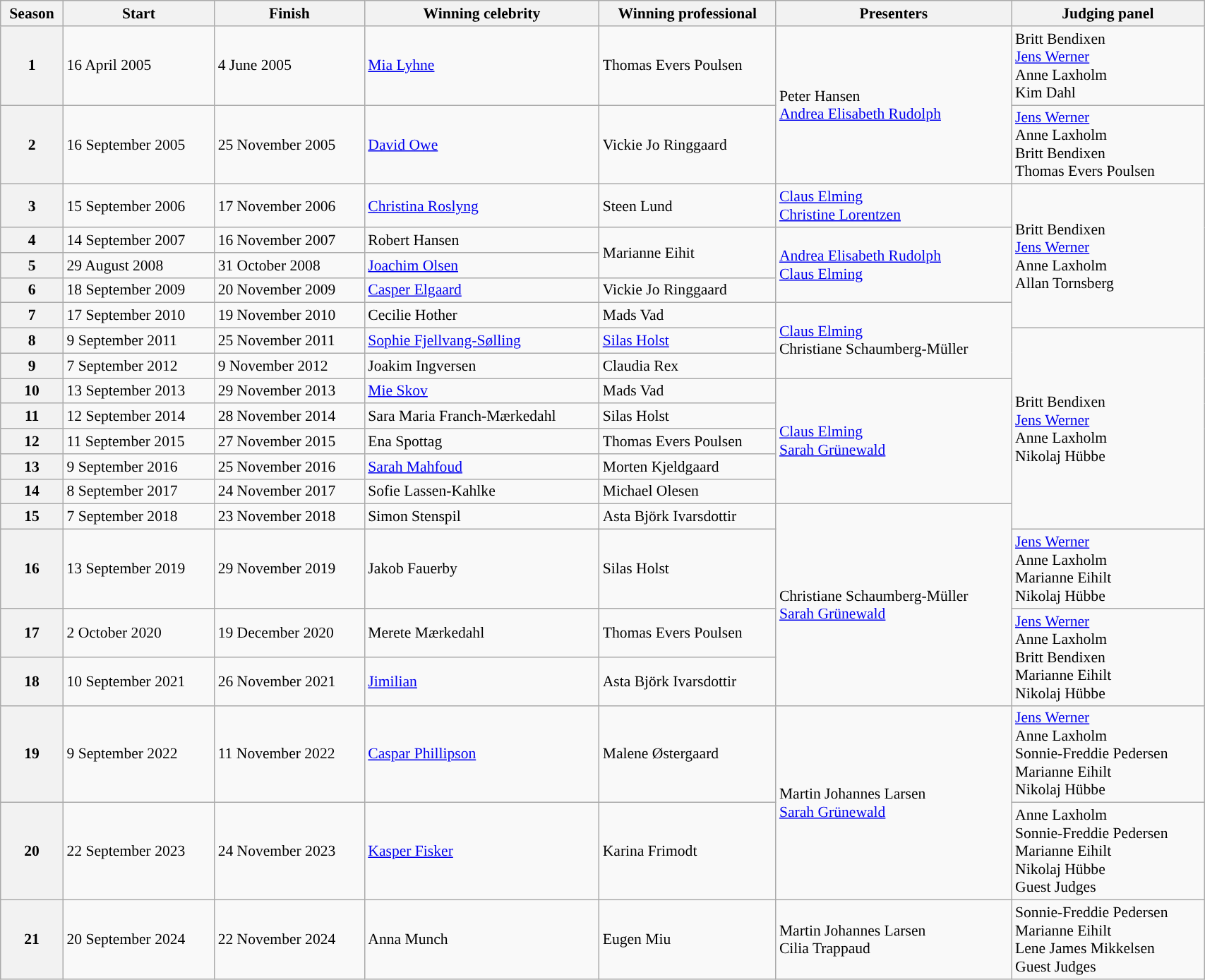<table class="wikitable"  style="font-size:90%; width:90%;">
<tr>
<th scope="col">Season</th>
<th scope="col">Start</th>
<th scope="col">Finish</th>
<th scope="col">Winning celebrity</th>
<th scope="col!">Winning professional</th>
<th scope="col">Presenters</th>
<th scope="col">Judging panel</th>
</tr>
<tr>
<th scope="row">1</th>
<td>16 April 2005</td>
<td>4 June 2005</td>
<td><a href='#'>Mia Lyhne</a></td>
<td>Thomas Evers Poulsen</td>
<td rowspan=2>Peter Hansen<br><a href='#'>Andrea Elisabeth Rudolph</a></td>
<td>Britt Bendixen<br><a href='#'>Jens Werner</a><br>Anne Laxholm<br>Kim Dahl</td>
</tr>
<tr>
<th scope="row">2</th>
<td>16 September 2005</td>
<td>25 November 2005</td>
<td><a href='#'>David Owe</a></td>
<td>Vickie Jo Ringgaard</td>
<td><a href='#'>Jens Werner</a><br>Anne Laxholm<br>Britt Bendixen<br>Thomas Evers Poulsen</td>
</tr>
<tr>
<th scope="row">3</th>
<td>15 September 2006</td>
<td>17 November 2006</td>
<td><a href='#'>Christina Roslyng</a></td>
<td>Steen Lund</td>
<td><a href='#'>Claus Elming</a><br><a href='#'>Christine Lorentzen</a></td>
<td rowspan=5>Britt Bendixen<br><a href='#'>Jens Werner</a><br>Anne Laxholm<br>Allan Tornsberg</td>
</tr>
<tr>
<th scope="row">4</th>
<td>14 September 2007</td>
<td>16 November 2007</td>
<td>Robert Hansen</td>
<td rowspan=2>Marianne Eihit</td>
<td rowspan=3><a href='#'>Andrea Elisabeth Rudolph</a><br><a href='#'>Claus Elming</a></td>
</tr>
<tr>
<th scope="row">5</th>
<td>29 August 2008</td>
<td>31 October 2008</td>
<td><a href='#'>Joachim Olsen</a></td>
</tr>
<tr>
<th scope="row">6</th>
<td>18 September 2009</td>
<td>20 November 2009</td>
<td><a href='#'>Casper Elgaard</a></td>
<td>Vickie Jo Ringgaard</td>
</tr>
<tr>
<th scope="row">7</th>
<td>17 September 2010</td>
<td>19 November 2010</td>
<td>Cecilie Hother</td>
<td>Mads Vad</td>
<td rowspan=3><a href='#'>Claus Elming</a><br>Christiane Schaumberg-Müller</td>
</tr>
<tr>
<th scope="row">8</th>
<td>9 September 2011</td>
<td>25 November 2011</td>
<td><a href='#'>Sophie Fjellvang-Sølling</a></td>
<td><a href='#'>Silas Holst</a></td>
<td rowspan=8>Britt Bendixen<br><a href='#'>Jens Werner</a><br>Anne Laxholm<br>Nikolaj Hübbe</td>
</tr>
<tr>
<th scope="row">9</th>
<td>7 September 2012</td>
<td>9 November 2012</td>
<td>Joakim Ingversen</td>
<td>Claudia Rex</td>
</tr>
<tr>
<th scope="row">10</th>
<td>13 September 2013</td>
<td>29 November 2013</td>
<td><a href='#'>Mie Skov</a></td>
<td>Mads Vad</td>
<td rowspan=5><a href='#'>Claus Elming</a><br><a href='#'>Sarah Grünewald</a></td>
</tr>
<tr>
<th scope="row">11</th>
<td>12 September 2014</td>
<td>28 November 2014</td>
<td>Sara Maria Franch-Mærkedahl</td>
<td>Silas Holst</td>
</tr>
<tr>
<th scope="row">12</th>
<td>11 September 2015</td>
<td>27 November 2015</td>
<td>Ena Spottag</td>
<td>Thomas Evers Poulsen</td>
</tr>
<tr>
<th scope="row">13</th>
<td>9 September 2016</td>
<td>25 November 2016</td>
<td><a href='#'>Sarah Mahfoud</a></td>
<td>Morten Kjeldgaard</td>
</tr>
<tr>
<th scope="row">14</th>
<td>8 September 2017</td>
<td>24 November 2017</td>
<td>Sofie Lassen-Kahlke</td>
<td>Michael Olesen</td>
</tr>
<tr>
<th scope="row">15</th>
<td>7 September 2018</td>
<td>23 November 2018</td>
<td>Simon Stenspil</td>
<td>Asta Björk Ivarsdottir</td>
<td rowspan=4>Christiane Schaumberg-Müller<br><a href='#'>Sarah Grünewald</a></td>
</tr>
<tr>
<th scope="row">16</th>
<td>13 September 2019</td>
<td>29 November 2019</td>
<td>Jakob Fauerby</td>
<td>Silas Holst</td>
<td><a href='#'>Jens Werner</a><br>Anne Laxholm<br>Marianne Eihilt<br>Nikolaj Hübbe</td>
</tr>
<tr>
<th scope="row">17</th>
<td>2 October 2020</td>
<td>19 December 2020</td>
<td>Merete Mærkedahl</td>
<td>Thomas Evers Poulsen</td>
<td rowspan=2><a href='#'>Jens Werner</a><br>Anne Laxholm<br>Britt Bendixen<br>Marianne Eihilt<br>Nikolaj Hübbe</td>
</tr>
<tr>
<th scope="row">18</th>
<td>10 September 2021</td>
<td>26 November 2021</td>
<td><a href='#'>Jimilian</a></td>
<td>Asta Björk Ivarsdottir</td>
</tr>
<tr>
<th scope="row">19</th>
<td>9 September 2022</td>
<td>11 November 2022</td>
<td><a href='#'>Caspar Phillipson</a></td>
<td>Malene Østergaard</td>
<td rowspan=2>Martin Johannes Larsen<br><a href='#'>Sarah Grünewald</a></td>
<td><a href='#'>Jens Werner</a><br>Anne Laxholm<br>Sonnie-Freddie Pedersen<br>Marianne Eihilt<br>Nikolaj Hübbe</td>
</tr>
<tr>
<th scope="row">20</th>
<td>22 September 2023</td>
<td>24 November 2023</td>
<td><a href='#'>Kasper Fisker</a></td>
<td>Karina Frimodt</td>
<td>Anne Laxholm<br>Sonnie-Freddie Pedersen<br>Marianne Eihilt<br>Nikolaj Hübbe<br>Guest Judges</td>
</tr>
<tr>
<th scope="row">21</th>
<td>20 September 2024</td>
<td>22 November 2024</td>
<td>Anna Munch</td>
<td>Eugen Miu</td>
<td>Martin Johannes Larsen<br>Cilia Trappaud</td>
<td>Sonnie-Freddie Pedersen<br>Marianne Eihilt<br>Lene James Mikkelsen<br>Guest Judges</td>
</tr>
</table>
